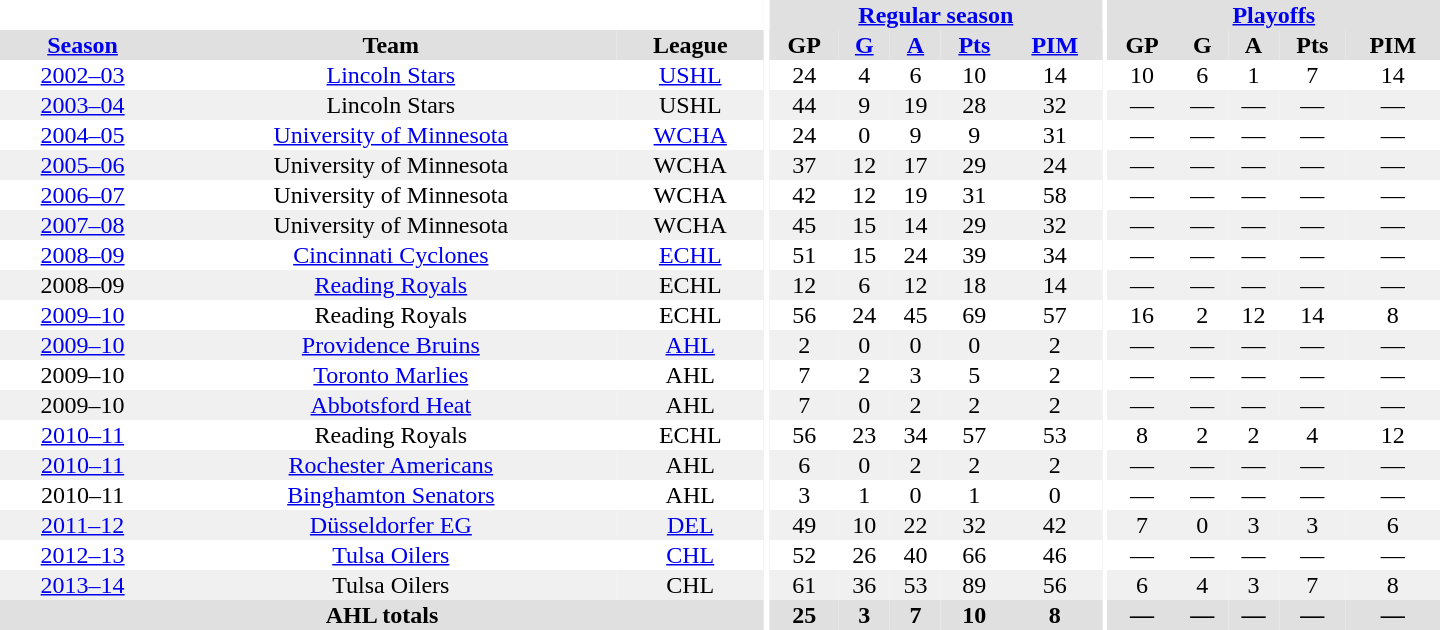<table border="0" cellpadding="1" cellspacing="0" style="text-align:center; width:60em">
<tr bgcolor="#e0e0e0">
<th colspan="3" bgcolor="#ffffff"></th>
<th rowspan="99" bgcolor="#ffffff"></th>
<th colspan="5"><a href='#'>Regular season</a></th>
<th rowspan="99" bgcolor="#ffffff"></th>
<th colspan="5"><a href='#'>Playoffs</a></th>
</tr>
<tr bgcolor="#e0e0e0">
<th><a href='#'>Season</a></th>
<th>Team</th>
<th>League</th>
<th>GP</th>
<th><a href='#'>G</a></th>
<th><a href='#'>A</a></th>
<th><a href='#'>Pts</a></th>
<th><a href='#'>PIM</a></th>
<th>GP</th>
<th>G</th>
<th>A</th>
<th>Pts</th>
<th>PIM</th>
</tr>
<tr>
<td><a href='#'>2002–03</a></td>
<td><a href='#'>Lincoln Stars</a></td>
<td><a href='#'>USHL</a></td>
<td>24</td>
<td>4</td>
<td>6</td>
<td>10</td>
<td>14</td>
<td>10</td>
<td>6</td>
<td>1</td>
<td>7</td>
<td>14</td>
</tr>
<tr bgcolor="#f0f0f0">
<td><a href='#'>2003–04</a></td>
<td>Lincoln Stars</td>
<td>USHL</td>
<td>44</td>
<td>9</td>
<td>19</td>
<td>28</td>
<td>32</td>
<td>—</td>
<td>—</td>
<td>—</td>
<td>—</td>
<td>—</td>
</tr>
<tr>
<td><a href='#'>2004–05</a></td>
<td><a href='#'>University of Minnesota</a></td>
<td><a href='#'>WCHA</a></td>
<td>24</td>
<td>0</td>
<td>9</td>
<td>9</td>
<td>31</td>
<td>—</td>
<td>—</td>
<td>—</td>
<td>—</td>
<td>—</td>
</tr>
<tr bgcolor="#f0f0f0">
<td><a href='#'>2005–06</a></td>
<td>University of Minnesota</td>
<td>WCHA</td>
<td>37</td>
<td>12</td>
<td>17</td>
<td>29</td>
<td>24</td>
<td>—</td>
<td>—</td>
<td>—</td>
<td>—</td>
<td>—</td>
</tr>
<tr>
<td><a href='#'>2006–07</a></td>
<td>University of Minnesota</td>
<td>WCHA</td>
<td>42</td>
<td>12</td>
<td>19</td>
<td>31</td>
<td>58</td>
<td>—</td>
<td>—</td>
<td>—</td>
<td>—</td>
<td>—</td>
</tr>
<tr bgcolor="#f0f0f0">
<td><a href='#'>2007–08</a></td>
<td>University of Minnesota</td>
<td>WCHA</td>
<td>45</td>
<td>15</td>
<td>14</td>
<td>29</td>
<td>32</td>
<td>—</td>
<td>—</td>
<td>—</td>
<td>—</td>
<td>—</td>
</tr>
<tr>
<td><a href='#'>2008–09</a></td>
<td><a href='#'>Cincinnati Cyclones</a></td>
<td><a href='#'>ECHL</a></td>
<td>51</td>
<td>15</td>
<td>24</td>
<td>39</td>
<td>34</td>
<td>—</td>
<td>—</td>
<td>—</td>
<td>—</td>
<td>—</td>
</tr>
<tr bgcolor="#f0f0f0">
<td>2008–09</td>
<td><a href='#'>Reading Royals</a></td>
<td>ECHL</td>
<td>12</td>
<td>6</td>
<td>12</td>
<td>18</td>
<td>14</td>
<td>—</td>
<td>—</td>
<td>—</td>
<td>—</td>
<td>—</td>
</tr>
<tr>
<td><a href='#'>2009–10</a></td>
<td>Reading Royals</td>
<td>ECHL</td>
<td>56</td>
<td>24</td>
<td>45</td>
<td>69</td>
<td>57</td>
<td>16</td>
<td>2</td>
<td>12</td>
<td>14</td>
<td>8</td>
</tr>
<tr bgcolor="#f0f0f0">
<td><a href='#'>2009–10</a></td>
<td><a href='#'>Providence Bruins</a></td>
<td><a href='#'>AHL</a></td>
<td>2</td>
<td>0</td>
<td>0</td>
<td>0</td>
<td>2</td>
<td>—</td>
<td>—</td>
<td>—</td>
<td>—</td>
<td>—</td>
</tr>
<tr>
<td>2009–10</td>
<td><a href='#'>Toronto Marlies</a></td>
<td>AHL</td>
<td>7</td>
<td>2</td>
<td>3</td>
<td>5</td>
<td>2</td>
<td>—</td>
<td>—</td>
<td>—</td>
<td>—</td>
<td>—</td>
</tr>
<tr bgcolor="#f0f0f0">
<td>2009–10</td>
<td><a href='#'>Abbotsford Heat</a></td>
<td>AHL</td>
<td>7</td>
<td>0</td>
<td>2</td>
<td>2</td>
<td>2</td>
<td>—</td>
<td>—</td>
<td>—</td>
<td>—</td>
<td>—</td>
</tr>
<tr>
<td><a href='#'>2010–11</a></td>
<td>Reading Royals</td>
<td>ECHL</td>
<td>56</td>
<td>23</td>
<td>34</td>
<td>57</td>
<td>53</td>
<td>8</td>
<td>2</td>
<td>2</td>
<td>4</td>
<td>12</td>
</tr>
<tr bgcolor="#f0f0f0">
<td><a href='#'>2010–11</a></td>
<td><a href='#'>Rochester Americans</a></td>
<td>AHL</td>
<td>6</td>
<td>0</td>
<td>2</td>
<td>2</td>
<td>2</td>
<td>—</td>
<td>—</td>
<td>—</td>
<td>—</td>
<td>—</td>
</tr>
<tr>
<td>2010–11</td>
<td><a href='#'>Binghamton Senators</a></td>
<td>AHL</td>
<td>3</td>
<td>1</td>
<td>0</td>
<td>1</td>
<td>0</td>
<td>—</td>
<td>—</td>
<td>—</td>
<td>—</td>
<td>—</td>
</tr>
<tr bgcolor="#f0f0f0">
<td><a href='#'>2011–12</a></td>
<td><a href='#'>Düsseldorfer EG</a></td>
<td><a href='#'>DEL</a></td>
<td>49</td>
<td>10</td>
<td>22</td>
<td>32</td>
<td>42</td>
<td>7</td>
<td>0</td>
<td>3</td>
<td>3</td>
<td>6</td>
</tr>
<tr>
<td><a href='#'>2012–13</a></td>
<td><a href='#'>Tulsa Oilers</a></td>
<td><a href='#'>CHL</a></td>
<td>52</td>
<td>26</td>
<td>40</td>
<td>66</td>
<td>46</td>
<td>—</td>
<td>—</td>
<td>—</td>
<td>—</td>
<td>—</td>
</tr>
<tr bgcolor="#f0f0f0">
<td><a href='#'>2013–14</a></td>
<td>Tulsa Oilers</td>
<td>CHL</td>
<td>61</td>
<td>36</td>
<td>53</td>
<td>89</td>
<td>56</td>
<td>6</td>
<td>4</td>
<td>3</td>
<td>7</td>
<td>8</td>
</tr>
<tr bgcolor="#e0e0e0">
<th colspan="3">AHL totals</th>
<th>25</th>
<th>3</th>
<th>7</th>
<th>10</th>
<th>8</th>
<th>—</th>
<th>—</th>
<th>—</th>
<th>—</th>
<th>—</th>
</tr>
</table>
